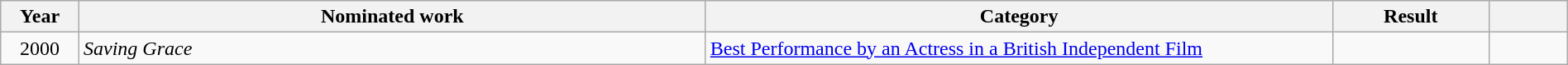<table class="wikitable" style="width:100%;">
<tr>
<th width=5%>Year</th>
<th style="width:40%;">Nominated work</th>
<th style="width:40%;">Category</th>
<th style="width:10%;">Result</th>
<th width=5%></th>
</tr>
<tr>
<td style="text-align:center;">2000</td>
<td style="text-align:left;"><em>Saving Grace</em></td>
<td><a href='#'>Best Performance by an Actress in a British Independent Film</a></td>
<td></td>
<td style="text-align:center;"></td>
</tr>
</table>
